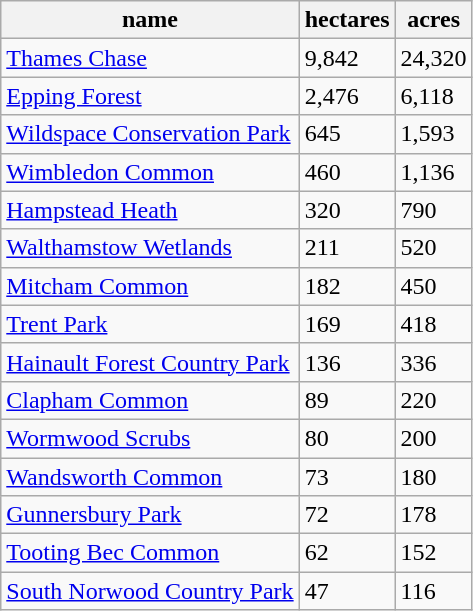<table class="wikitable sortable mw-collapsible">
<tr>
<th>name</th>
<th>hectares</th>
<th>acres</th>
</tr>
<tr>
<td><a href='#'>Thames Chase</a></td>
<td>9,842</td>
<td>24,320</td>
</tr>
<tr>
<td><a href='#'>Epping Forest</a></td>
<td>2,476</td>
<td>6,118</td>
</tr>
<tr>
<td><a href='#'>Wildspace Conservation Park</a></td>
<td>645</td>
<td>1,593</td>
</tr>
<tr>
<td><a href='#'>Wimbledon Common</a></td>
<td>460</td>
<td>1,136</td>
</tr>
<tr>
<td><a href='#'>Hampstead Heath</a></td>
<td>320</td>
<td>790</td>
</tr>
<tr>
<td><a href='#'>Walthamstow Wetlands</a></td>
<td>211</td>
<td>520</td>
</tr>
<tr>
<td><a href='#'>Mitcham Common</a></td>
<td>182</td>
<td>450</td>
</tr>
<tr>
<td><a href='#'>Trent Park</a></td>
<td>169</td>
<td>418</td>
</tr>
<tr>
<td><a href='#'>Hainault Forest Country Park</a></td>
<td>136</td>
<td>336</td>
</tr>
<tr>
<td><a href='#'>Clapham Common</a></td>
<td>89</td>
<td>220</td>
</tr>
<tr>
<td><a href='#'>Wormwood Scrubs</a></td>
<td>80</td>
<td>200</td>
</tr>
<tr>
<td><a href='#'>Wandsworth Common</a></td>
<td>73</td>
<td>180</td>
</tr>
<tr>
<td><a href='#'>Gunnersbury Park</a></td>
<td>72</td>
<td>178</td>
</tr>
<tr>
<td><a href='#'>Tooting Bec Common</a></td>
<td>62</td>
<td>152</td>
</tr>
<tr>
<td><a href='#'>South Norwood Country Park</a></td>
<td>47</td>
<td>116</td>
</tr>
</table>
